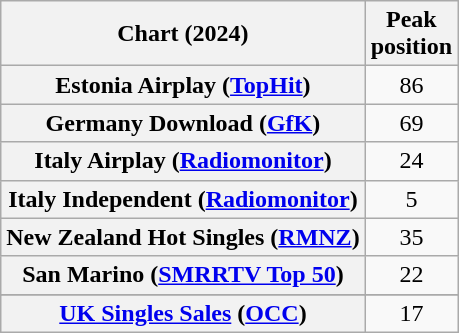<table class="wikitable sortable plainrowheaders" style="text-align:center">
<tr>
<th scope="col">Chart (2024)</th>
<th scope="col">Peak<br>position</th>
</tr>
<tr>
<th scope="row">Estonia Airplay (<a href='#'>TopHit</a>)</th>
<td>86</td>
</tr>
<tr>
<th scope="row">Germany Download (<a href='#'>GfK</a>)</th>
<td>69</td>
</tr>
<tr>
<th scope="row">Italy Airplay (<a href='#'>Radiomonitor</a>)</th>
<td>24</td>
</tr>
<tr>
<th scope="row">Italy Independent (<a href='#'>Radiomonitor</a>)</th>
<td>5</td>
</tr>
<tr>
<th scope="row">New Zealand Hot Singles (<a href='#'>RMNZ</a>)</th>
<td>35</td>
</tr>
<tr>
<th scope="row">San Marino (<a href='#'>SMRRTV Top 50</a>)</th>
<td>22</td>
</tr>
<tr>
</tr>
<tr>
<th scope="row"><a href='#'>UK Singles Sales</a> (<a href='#'>OCC</a>)</th>
<td>17</td>
</tr>
</table>
